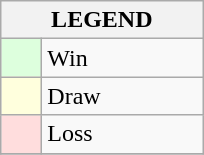<table class="wikitable" border="1">
<tr>
<th colspan="2">LEGEND</th>
</tr>
<tr>
<td style="background:#ddffdd;" width=20> </td>
<td width=100>Win</td>
</tr>
<tr>
<td style="background:#ffffdd"  width=20> </td>
<td width=100>Draw</td>
</tr>
<tr>
<td style="background:#ffdddd;" width=20> </td>
<td width=100>Loss</td>
</tr>
<tr>
</tr>
</table>
